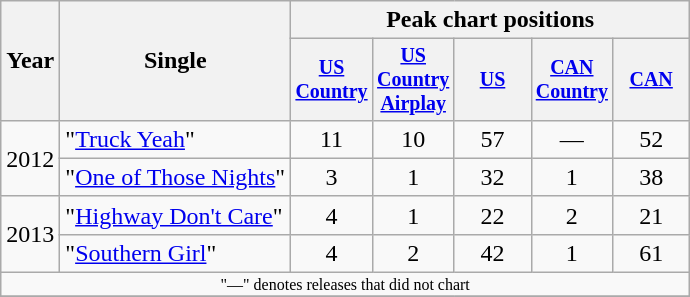<table class="wikitable" style="text-align:center;">
<tr>
<th rowspan="2">Year</th>
<th rowspan="2">Single</th>
<th colspan="5">Peak chart positions</th>
</tr>
<tr style="font-size:smaller;">
<th width="45"><a href='#'>US Country</a></th>
<th width="45"><a href='#'>US Country Airplay</a></th>
<th width="45"><a href='#'>US</a></th>
<th width="45"><a href='#'>CAN Country</a><br></th>
<th width="45"><a href='#'>CAN</a></th>
</tr>
<tr>
<td rowspan="2">2012</td>
<td align="left">"<a href='#'>Truck Yeah</a>"</td>
<td>11</td>
<td>10</td>
<td>57</td>
<td>—</td>
<td>52</td>
</tr>
<tr>
<td align="left">"<a href='#'>One of Those Nights</a>"</td>
<td>3</td>
<td>1</td>
<td>32</td>
<td>1</td>
<td>38</td>
</tr>
<tr>
<td rowspan="2">2013</td>
<td align="left">"<a href='#'>Highway Don't Care</a>"</td>
<td>4</td>
<td>1</td>
<td>22</td>
<td>2</td>
<td>21</td>
</tr>
<tr>
<td align="left">"<a href='#'>Southern Girl</a>"</td>
<td>4</td>
<td>2</td>
<td>42</td>
<td>1</td>
<td>61</td>
</tr>
<tr>
<td colspan="7" style="font-size:8pt">"—" denotes releases that did not chart</td>
</tr>
<tr>
</tr>
</table>
